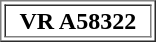<table border="1">
<tr>
<td>  <strong>VR A58322</strong>  </td>
</tr>
</table>
